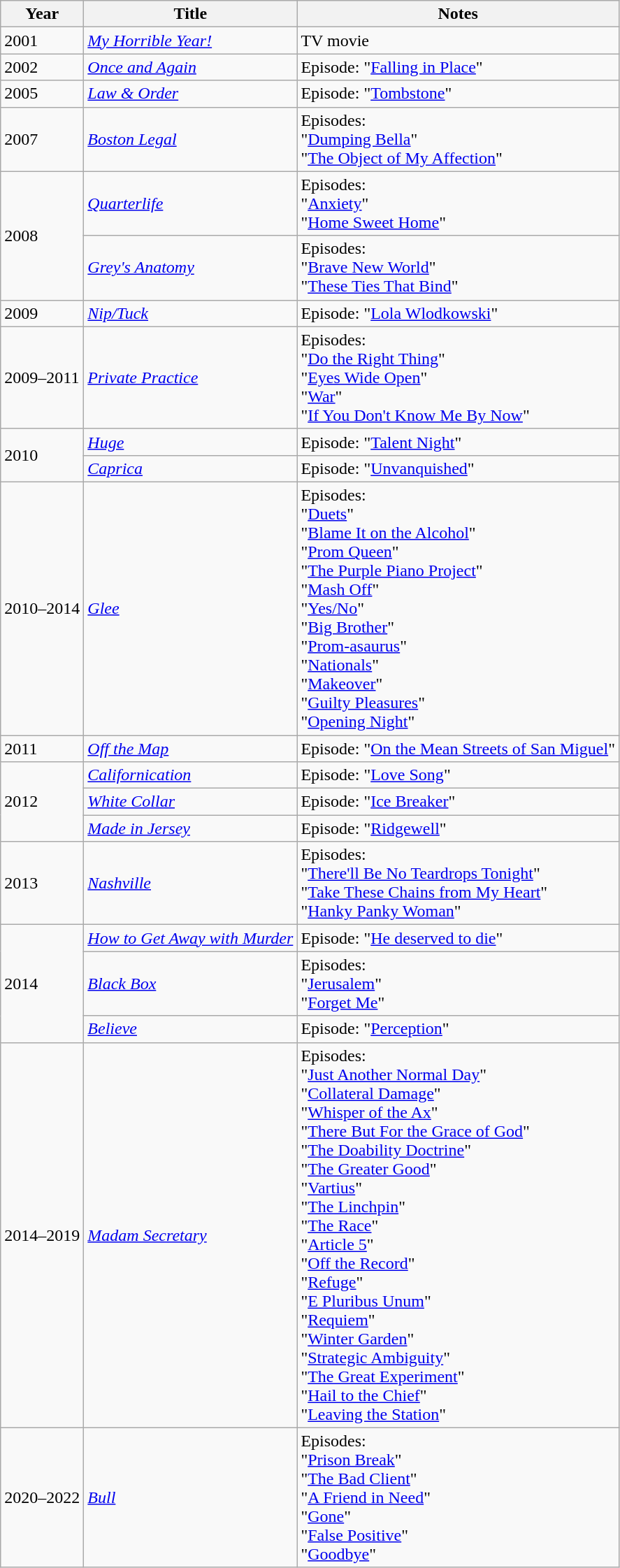<table class="wikitable sortable">
<tr>
<th>Year</th>
<th>Title</th>
<th scope="col" class="unsortable">Notes</th>
</tr>
<tr>
<td>2001</td>
<td><em><a href='#'>My Horrible Year!</a></em></td>
<td>TV movie</td>
</tr>
<tr>
<td>2002</td>
<td><em><a href='#'>Once and Again</a></em></td>
<td>Episode: "<a href='#'>Falling in Place</a>"</td>
</tr>
<tr>
<td>2005</td>
<td><em><a href='#'>Law & Order</a></em></td>
<td>Episode: "<a href='#'>Tombstone</a>"</td>
</tr>
<tr>
<td>2007</td>
<td><em><a href='#'>Boston Legal</a></em></td>
<td>Episodes: <br> "<a href='#'>Dumping Bella</a>" <br> "<a href='#'>The Object of My Affection</a>"</td>
</tr>
<tr>
<td rowspan="2">2008</td>
<td><em><a href='#'>Quarterlife</a></em></td>
<td>Episodes: <br> "<a href='#'>Anxiety</a>" <br> "<a href='#'>Home Sweet Home</a>"</td>
</tr>
<tr>
<td><em><a href='#'>Grey's Anatomy</a></em></td>
<td>Episodes: <br> "<a href='#'>Brave New World</a>" <br> "<a href='#'>These Ties That Bind</a>"</td>
</tr>
<tr>
<td>2009</td>
<td><em><a href='#'>Nip/Tuck</a></em></td>
<td>Episode: "<a href='#'>Lola Wlodkowski</a>"</td>
</tr>
<tr>
<td>2009–2011</td>
<td><em><a href='#'>Private Practice</a></em></td>
<td>Episodes: <br> "<a href='#'>Do the Right Thing</a>" <br> "<a href='#'>Eyes Wide Open</a>" <br> "<a href='#'>War</a>" <br> "<a href='#'>If You Don't Know Me By Now</a>"</td>
</tr>
<tr>
<td rowspan="2">2010</td>
<td><em><a href='#'>Huge</a></em></td>
<td>Episode: "<a href='#'>Talent Night</a>"</td>
</tr>
<tr>
<td><em><a href='#'>Caprica</a></em></td>
<td>Episode: "<a href='#'>Unvanquished</a>"</td>
</tr>
<tr>
<td>2010–2014</td>
<td><em><a href='#'>Glee</a></em></td>
<td>Episodes: <br> "<a href='#'>Duets</a>" <br> "<a href='#'>Blame It on the Alcohol</a>" <br> "<a href='#'>Prom Queen</a>" <br> "<a href='#'>The Purple Piano Project</a>" <br> "<a href='#'>Mash Off</a>" <br> "<a href='#'>Yes/No</a>" <br> "<a href='#'>Big Brother</a>" <br> "<a href='#'>Prom-asaurus</a>" <br> "<a href='#'>Nationals</a>" <br> "<a href='#'>Makeover</a>" <br> "<a href='#'>Guilty Pleasures</a>" <br> "<a href='#'>Opening Night</a>" <br></td>
</tr>
<tr>
<td>2011</td>
<td><em><a href='#'>Off the Map</a></em></td>
<td>Episode: "<a href='#'>On the Mean Streets of San Miguel</a>"</td>
</tr>
<tr>
<td rowspan="3">2012</td>
<td><em><a href='#'>Californication</a></em></td>
<td>Episode: "<a href='#'>Love Song</a>"</td>
</tr>
<tr>
<td><em><a href='#'>White Collar</a></em></td>
<td>Episode: "<a href='#'>Ice Breaker</a>"</td>
</tr>
<tr>
<td><em><a href='#'>Made in Jersey</a></em></td>
<td>Episode: "<a href='#'>Ridgewell</a>"</td>
</tr>
<tr>
<td>2013</td>
<td><em><a href='#'>Nashville</a></em></td>
<td>Episodes: <br> "<a href='#'>There'll Be No Teardrops Tonight</a>" <br> "<a href='#'>Take These Chains from My Heart</a>" <br> "<a href='#'>Hanky Panky Woman</a>"</td>
</tr>
<tr>
<td rowspan="3">2014</td>
<td><em><a href='#'>How to Get Away with Murder</a></em></td>
<td>Episode: "<a href='#'>He deserved to die</a>"</td>
</tr>
<tr>
<td><em><a href='#'>Black Box</a></em></td>
<td>Episodes: <br> "<a href='#'>Jerusalem</a>" <br> "<a href='#'>Forget Me</a>"</td>
</tr>
<tr>
<td><em><a href='#'>Believe</a></em></td>
<td>Episode: "<a href='#'>Perception</a>"</td>
</tr>
<tr>
<td>2014–2019</td>
<td><em><a href='#'>Madam Secretary</a></em></td>
<td>Episodes: <br> "<a href='#'>Just Another Normal Day</a>" <br> "<a href='#'>Collateral Damage</a>" <br> "<a href='#'>Whisper of the Ax</a>" <br> "<a href='#'>There But For the Grace of God</a>" <br> "<a href='#'>The Doability Doctrine</a>" <br> "<a href='#'>The Greater Good</a>"<br> "<a href='#'>Vartius</a>"<br> "<a href='#'>The Linchpin</a>"<br> "<a href='#'>The Race</a>"<br> "<a href='#'>Article 5</a>"<br> "<a href='#'>Off the Record</a>"<br> "<a href='#'>Refuge</a>"<br> "<a href='#'>E Pluribus Unum</a>"<br> "<a href='#'>Requiem</a>"<br> "<a href='#'>Winter Garden</a>"<br> "<a href='#'>Strategic Ambiguity</a>"<br> "<a href='#'>The Great Experiment</a>"<br> "<a href='#'>Hail to the Chief</a>"<br>"<a href='#'>Leaving the Station</a>"</td>
</tr>
<tr>
<td>2020–2022</td>
<td><em><a href='#'>Bull</a></em></td>
<td>Episodes: <br> "<a href='#'>Prison Break</a>" <br> "<a href='#'>The Bad Client</a>" <br> "<a href='#'>A Friend in Need</a>" <br> "<a href='#'>Gone</a>" <br>     "<a href='#'>False Positive</a>" <br> "<a href='#'>Goodbye</a>"</td>
</tr>
</table>
